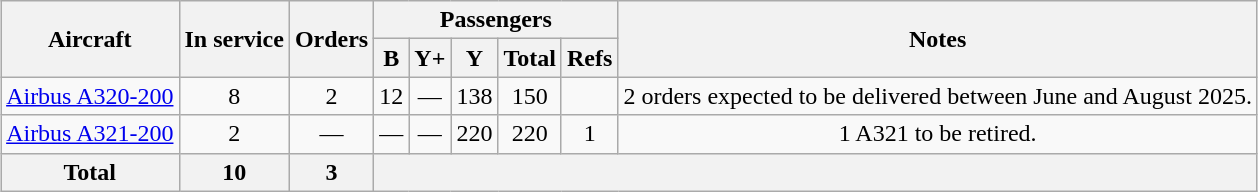<table class="wikitable" style="margin:auto;text-align:center">
<tr>
<th rowspan="2">Aircraft</th>
<th rowspan="2">In service</th>
<th rowspan="2">Orders</th>
<th colspan="5">Passengers</th>
<th rowspan="2">Notes</th>
</tr>
<tr>
<th><abbr>B</abbr></th>
<th><abbr>Y+</abbr></th>
<th><abbr>Y</abbr></th>
<th>Total</th>
<th>Refs</th>
</tr>
<tr>
<td><a href='#'>Airbus A320-200</a></td>
<td>8</td>
<td>2</td>
<td>12</td>
<td>—</td>
<td>138</td>
<td>150</td>
<td></td>
<td>2 orders expected to be delivered between June and August 2025.</td>
</tr>
<tr>
<td><a href='#'>Airbus A321-200</a></td>
<td>2</td>
<td>—</td>
<td>—</td>
<td>—</td>
<td>220</td>
<td>220</td>
<td>1</td>
<td>1 A321 to be retired.</td>
</tr>
<tr>
<th>Total</th>
<th>10</th>
<th>3</th>
<th colspan="6"></th>
</tr>
</table>
